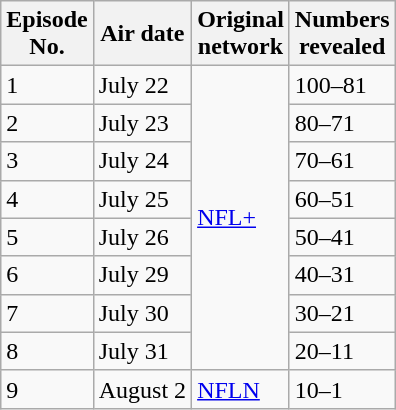<table class="wikitable">
<tr>
<th>Episode<br>No.</th>
<th>Air date</th>
<th>Original<br>network</th>
<th>Numbers<br>revealed</th>
</tr>
<tr>
<td>1</td>
<td>July 22</td>
<td rowspan=8><a href='#'>NFL+</a></td>
<td>100–81</td>
</tr>
<tr>
<td>2</td>
<td>July 23</td>
<td>80–71</td>
</tr>
<tr>
<td>3</td>
<td>July 24</td>
<td>70–61</td>
</tr>
<tr>
<td>4</td>
<td>July 25</td>
<td>60–51</td>
</tr>
<tr>
<td>5</td>
<td>July 26</td>
<td>50–41</td>
</tr>
<tr>
<td>6</td>
<td>July 29</td>
<td>40–31</td>
</tr>
<tr>
<td>7</td>
<td>July 30</td>
<td>30–21</td>
</tr>
<tr>
<td>8</td>
<td>July 31</td>
<td>20–11</td>
</tr>
<tr>
<td>9</td>
<td>August 2</td>
<td><a href='#'>NFLN</a></td>
<td>10–1</td>
</tr>
</table>
